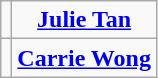<table class="wikitable" style="text-align:center">
<tr>
<td><div></div></td>
<td><strong><a href='#'>Julie Tan</a></strong></td>
</tr>
<tr>
<td><div></div></td>
<td><strong><a href='#'>Carrie Wong</a></strong></td>
</tr>
</table>
